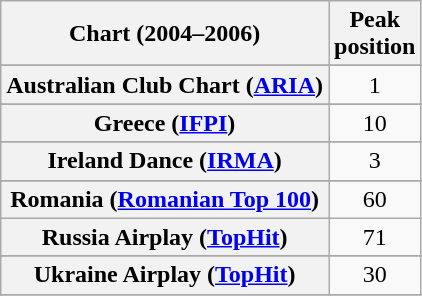<table class="wikitable sortable plainrowheaders" style="text-align:center">
<tr>
<th>Chart (2004–2006)</th>
<th>Peak<br>position</th>
</tr>
<tr>
</tr>
<tr>
<th scope="row">Australian Club Chart (<a href='#'>ARIA</a>)</th>
<td>1</td>
</tr>
<tr>
</tr>
<tr>
</tr>
<tr>
</tr>
<tr>
</tr>
<tr>
</tr>
<tr>
</tr>
<tr>
<th scope="row">Greece (<a href='#'>IFPI</a>)</th>
<td>10</td>
</tr>
<tr>
</tr>
<tr>
</tr>
<tr>
</tr>
<tr>
<th scope="row">Ireland Dance (<a href='#'>IRMA</a>)</th>
<td>3</td>
</tr>
<tr>
</tr>
<tr>
</tr>
<tr>
</tr>
<tr>
<th scope="row">Romania (<a href='#'>Romanian Top 100</a>)</th>
<td>60</td>
</tr>
<tr>
<th scope="row">Russia Airplay (<a href='#'>TopHit</a>)</th>
<td>71</td>
</tr>
<tr>
</tr>
<tr>
</tr>
<tr>
</tr>
<tr>
</tr>
<tr>
<th scope="row">Ukraine Airplay (<a href='#'>TopHit</a>)</th>
<td>30</td>
</tr>
<tr>
</tr>
</table>
